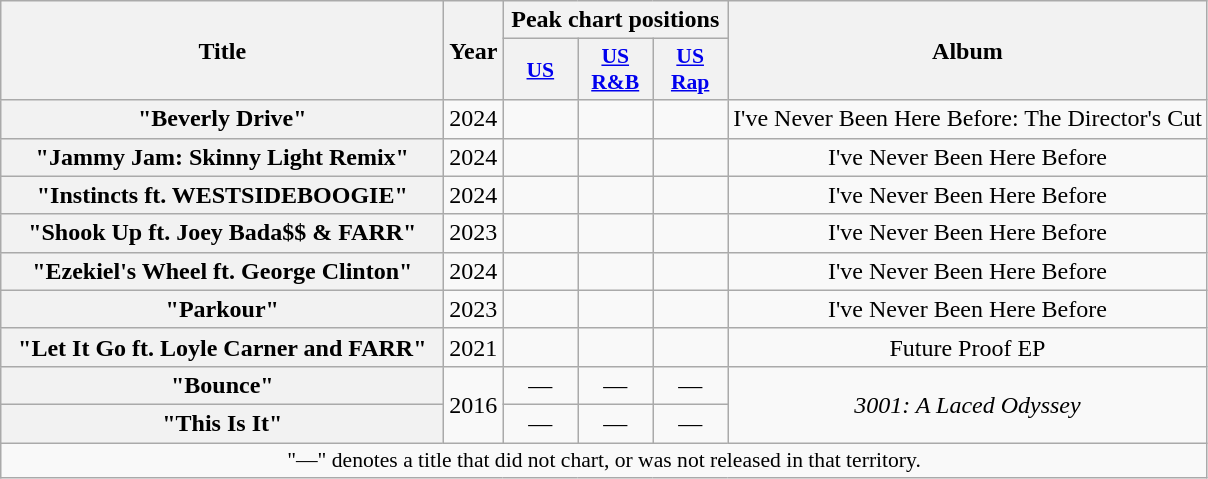<table class="wikitable plainrowheaders" style="text-align:center;" border="1">
<tr>
<th scope="col" rowspan="2" style="width:18em;">Title</th>
<th scope="col" rowspan="2">Year</th>
<th scope="col" colspan="3">Peak chart positions</th>
<th scope="col" rowspan="2">Album</th>
</tr>
<tr>
<th scope="col" style="width:3em;font-size:90%;"><a href='#'>US</a></th>
<th scope="col" style="width:3em;font-size:90%;"><a href='#'>US<br>R&B</a></th>
<th scope="col" style="width:3em;font-size:90%;"><a href='#'>US<br>Rap</a></th>
</tr>
<tr>
<th>"Beverly Drive"</th>
<td>2024</td>
<td></td>
<td></td>
<td></td>
<td>I've Never Been Here Before: The Director's Cut</td>
</tr>
<tr>
<th>"Jammy Jam: Skinny Light Remix"</th>
<td>2024</td>
<td></td>
<td></td>
<td></td>
<td>I've Never Been Here Before</td>
</tr>
<tr>
<th>"Instincts ft. WESTSIDEBOOGIE"</th>
<td>2024</td>
<td></td>
<td></td>
<td></td>
<td>I've Never Been Here Before</td>
</tr>
<tr>
<th>"Shook Up ft. Joey Bada$$ & FARR"</th>
<td>2023</td>
<td></td>
<td></td>
<td></td>
<td>I've Never Been Here Before</td>
</tr>
<tr>
<th>"Ezekiel's Wheel ft. George Clinton"</th>
<td>2024</td>
<td></td>
<td></td>
<td></td>
<td>I've Never Been Here Before</td>
</tr>
<tr>
<th>"Parkour"</th>
<td>2023</td>
<td></td>
<td></td>
<td></td>
<td>I've Never Been Here Before</td>
</tr>
<tr>
<th>"Let It Go ft. Loyle Carner and FARR"</th>
<td>2021</td>
<td></td>
<td></td>
<td></td>
<td>Future Proof EP</td>
</tr>
<tr>
<th scope="row">"Bounce"</th>
<td rowspan="2">2016</td>
<td>—</td>
<td>—</td>
<td>—</td>
<td rowspan="2"><em>3001: A Laced Odyssey</em></td>
</tr>
<tr>
<th scope="row">"This Is It"</th>
<td>—</td>
<td>—</td>
<td>—</td>
</tr>
<tr>
<td colspan="6" style="font-size:90%">"—" denotes a title that did not chart, or was not released in that territory.</td>
</tr>
</table>
